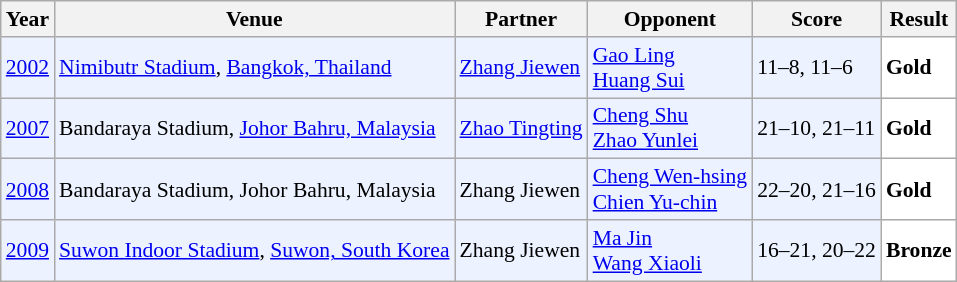<table class="sortable wikitable" style="font-size: 90%;">
<tr>
<th>Year</th>
<th>Venue</th>
<th>Partner</th>
<th>Opponent</th>
<th>Score</th>
<th>Result</th>
</tr>
<tr style="background:#ECF2FF">
<td align="center"><a href='#'>2002</a></td>
<td align="left"><a href='#'>Nimibutr Stadium</a>, <a href='#'>Bangkok, Thailand</a></td>
<td align="left"> <a href='#'>Zhang Jiewen</a></td>
<td align="left"> <a href='#'>Gao Ling</a> <br>  <a href='#'>Huang Sui</a></td>
<td align="left">11–8, 11–6</td>
<td style="text-align:left; background:white"> <strong>Gold</strong></td>
</tr>
<tr style="background:#ECF2FF">
<td align="center"><a href='#'>2007</a></td>
<td align="left">Bandaraya Stadium, <a href='#'>Johor Bahru, Malaysia</a></td>
<td align="left"> <a href='#'>Zhao Tingting</a></td>
<td align="left"> <a href='#'>Cheng Shu</a> <br>  <a href='#'>Zhao Yunlei</a></td>
<td align="left">21–10, 21–11</td>
<td style="text-align:left; background:white"> <strong>Gold</strong></td>
</tr>
<tr style="background:#ECF2FF">
<td align="center"><a href='#'>2008</a></td>
<td align="left">Bandaraya Stadium, Johor Bahru, Malaysia</td>
<td align="left"> Zhang Jiewen</td>
<td align="left"> <a href='#'>Cheng Wen-hsing</a> <br>  <a href='#'>Chien Yu-chin</a></td>
<td align="left">22–20, 21–16</td>
<td style="text-align:left; background:white"> <strong>Gold</strong></td>
</tr>
<tr style="background:#ECF2FF">
<td align="center"><a href='#'>2009</a></td>
<td align="left"><a href='#'>Suwon Indoor Stadium</a>, <a href='#'>Suwon, South Korea</a></td>
<td align="left"> Zhang Jiewen</td>
<td align="left"> <a href='#'>Ma Jin</a> <br>  <a href='#'>Wang Xiaoli</a></td>
<td align="left">16–21, 20–22</td>
<td style="text-align:left; background:white"> <strong>Bronze</strong></td>
</tr>
</table>
